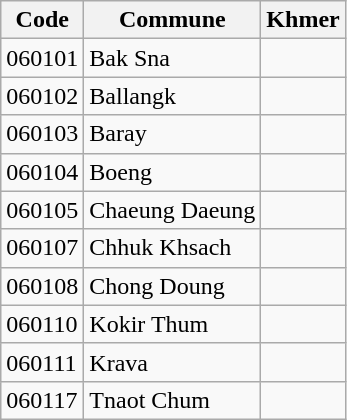<table class="wikitable">
<tr>
<th>Code</th>
<th>Commune</th>
<th>Khmer</th>
</tr>
<tr>
<td>060101</td>
<td>Bak Sna</td>
<td></td>
</tr>
<tr>
<td>060102</td>
<td>Ballangk</td>
<td></td>
</tr>
<tr>
<td>060103</td>
<td>Baray</td>
<td></td>
</tr>
<tr>
<td>060104</td>
<td>Boeng</td>
<td></td>
</tr>
<tr>
<td>060105</td>
<td>Chaeung Daeung</td>
<td></td>
</tr>
<tr>
<td>060107</td>
<td>Chhuk Khsach</td>
<td></td>
</tr>
<tr>
<td>060108</td>
<td>Chong Doung</td>
<td></td>
</tr>
<tr>
<td>060110</td>
<td>Kokir Thum</td>
<td></td>
</tr>
<tr>
<td>060111</td>
<td>Krava</td>
<td></td>
</tr>
<tr>
<td>060117</td>
<td>Tnaot Chum</td>
<td></td>
</tr>
</table>
